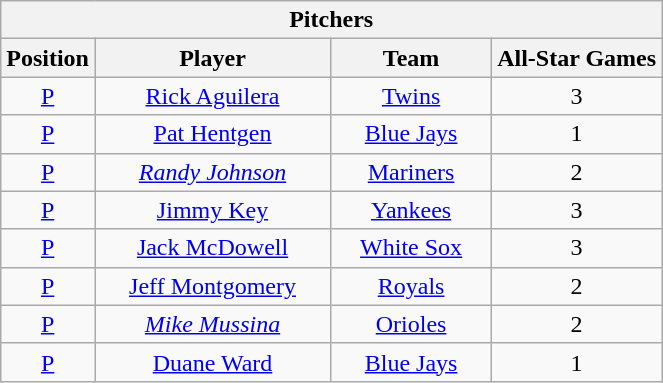<table class="wikitable" style="font-size: 100%; text-align:center;">
<tr>
<th colspan="4">Pitchers</th>
</tr>
<tr>
<th>Position</th>
<th width="150">Player</th>
<th width="100">Team</th>
<th>All-Star Games</th>
</tr>
<tr>
<td><a href='#'>P</a></td>
<td><a href='#'>Rick Aguilera</a></td>
<td><a href='#'>Twins</a></td>
<td>3</td>
</tr>
<tr>
<td><a href='#'>P</a></td>
<td><a href='#'>Pat Hentgen</a></td>
<td><a href='#'>Blue Jays</a></td>
<td>1</td>
</tr>
<tr>
<td><a href='#'>P</a></td>
<td><em><a href='#'>Randy Johnson</a></em></td>
<td><a href='#'>Mariners</a></td>
<td>2</td>
</tr>
<tr>
<td><a href='#'>P</a></td>
<td><a href='#'>Jimmy Key</a></td>
<td><a href='#'>Yankees</a></td>
<td>3</td>
</tr>
<tr>
<td><a href='#'>P</a></td>
<td><a href='#'>Jack McDowell</a></td>
<td><a href='#'>White Sox</a></td>
<td>3</td>
</tr>
<tr>
<td><a href='#'>P</a></td>
<td><a href='#'>Jeff Montgomery</a></td>
<td><a href='#'>Royals</a></td>
<td>2</td>
</tr>
<tr>
<td><a href='#'>P</a></td>
<td><em><a href='#'>Mike Mussina</a></em></td>
<td><a href='#'>Orioles</a></td>
<td>2</td>
</tr>
<tr>
<td><a href='#'>P</a></td>
<td><a href='#'>Duane Ward</a></td>
<td><a href='#'>Blue Jays</a></td>
<td>1</td>
</tr>
</table>
